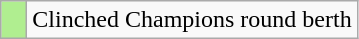<table class="wikitable">
<tr>
<td width=10px  bgcolor=B0EE90></td>
<td>Clinched Champions round berth</td>
</tr>
</table>
